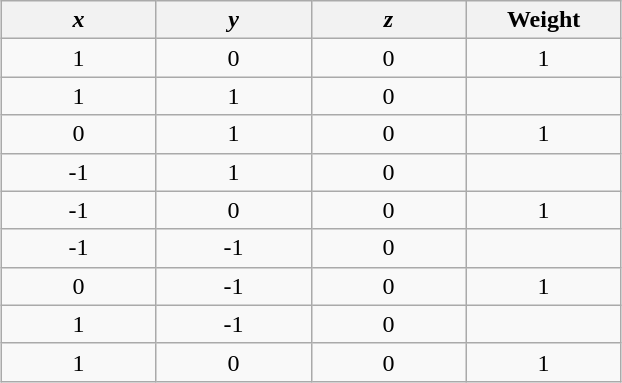<table class="wikitable"  style="margin:1em auto; text-align: center">
<tr>
<th style="width:6em;"><em>x</em></th>
<th style="width:6em;"><em>y</em></th>
<th style="width:6em;"><em>z</em></th>
<th style="width:6em;">Weight</th>
</tr>
<tr>
<td>1</td>
<td>0</td>
<td>0</td>
<td>1</td>
</tr>
<tr>
<td>1</td>
<td>1</td>
<td>0</td>
<td></td>
</tr>
<tr>
<td>0</td>
<td>1</td>
<td>0</td>
<td>1</td>
</tr>
<tr>
<td>-1</td>
<td>1</td>
<td>0</td>
<td></td>
</tr>
<tr>
<td>-1</td>
<td>0</td>
<td>0</td>
<td>1</td>
</tr>
<tr>
<td>-1</td>
<td>-1</td>
<td>0</td>
<td></td>
</tr>
<tr>
<td>0</td>
<td>-1</td>
<td>0</td>
<td>1</td>
</tr>
<tr>
<td>1</td>
<td>-1</td>
<td>0</td>
<td></td>
</tr>
<tr>
<td>1</td>
<td>0</td>
<td>0</td>
<td>1</td>
</tr>
</table>
